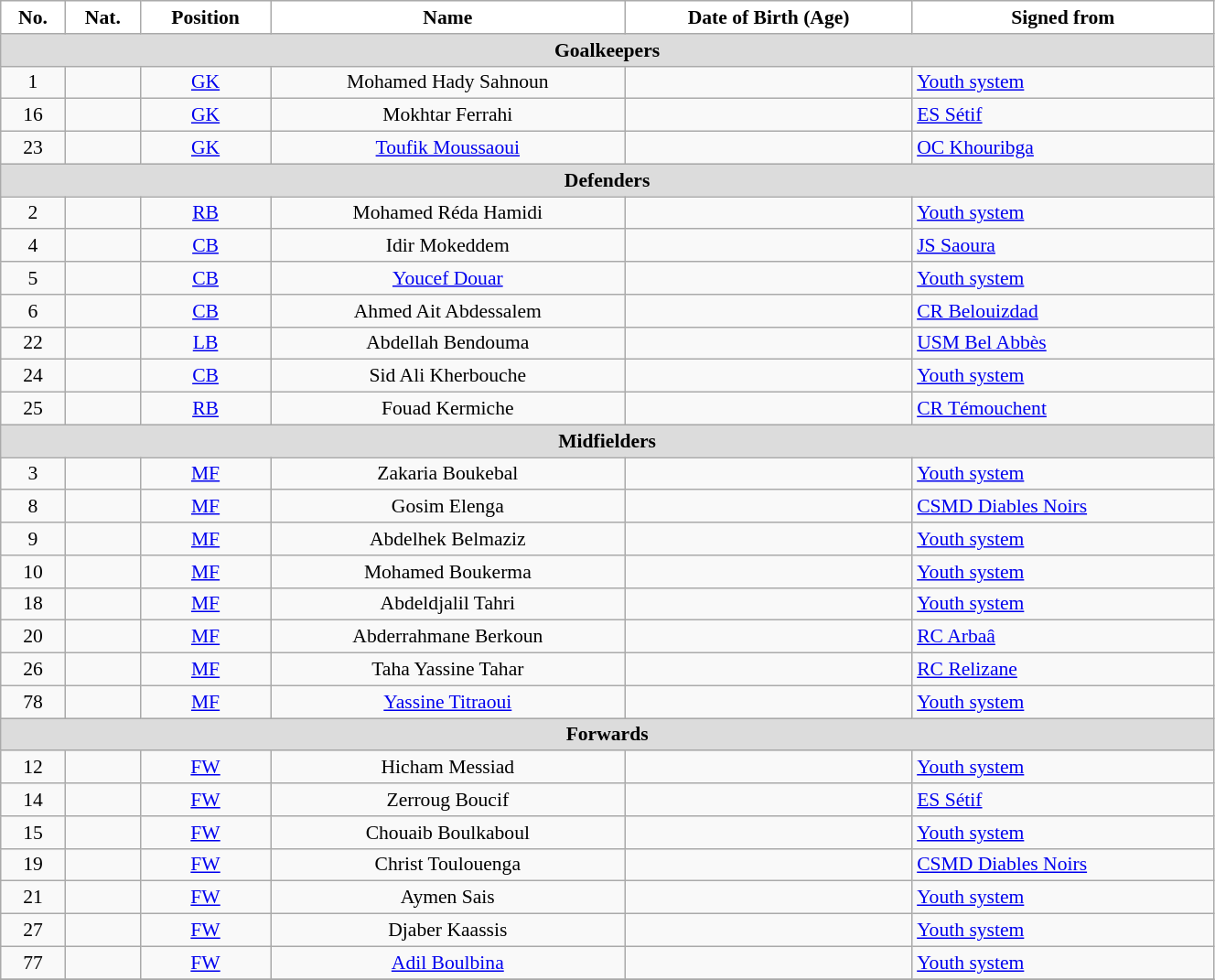<table class="wikitable" style="text-align:center; font-size:90%; width:70%">
<tr>
<th style="background:white; color:black; text-align:center;">No.</th>
<th style="background:white; color:black; text-align:center;">Nat.</th>
<th style="background:white; color:black; text-align:center;">Position</th>
<th style="background:white; color:black; text-align:center;">Name</th>
<th style="background:white; color:black; text-align:center;">Date of Birth (Age)</th>
<th style="background:white; color:black; text-align:center;">Signed from</th>
</tr>
<tr>
<th colspan=10 style="background:#DCDCDC; text-align:center;">Goalkeepers</th>
</tr>
<tr>
<td>1</td>
<td></td>
<td><a href='#'>GK</a></td>
<td>Mohamed Hady Sahnoun</td>
<td></td>
<td style="text-align:left"> <a href='#'>Youth system</a></td>
</tr>
<tr>
<td>16</td>
<td></td>
<td><a href='#'>GK</a></td>
<td>Mokhtar Ferrahi</td>
<td></td>
<td style="text-align:left"> <a href='#'>ES Sétif</a></td>
</tr>
<tr>
<td>23</td>
<td></td>
<td><a href='#'>GK</a></td>
<td><a href='#'>Toufik Moussaoui</a></td>
<td></td>
<td style="text-align:left"> <a href='#'>OC Khouribga</a></td>
</tr>
<tr>
<th colspan=10 style="background:#DCDCDC; text-align:center;">Defenders</th>
</tr>
<tr>
<td>2</td>
<td></td>
<td><a href='#'>RB</a></td>
<td>Mohamed Réda Hamidi</td>
<td></td>
<td style="text-align:left"> <a href='#'>Youth system</a></td>
</tr>
<tr>
<td>4</td>
<td></td>
<td><a href='#'>CB</a></td>
<td>Idir Mokeddem</td>
<td></td>
<td style="text-align:left"> <a href='#'>JS Saoura</a></td>
</tr>
<tr>
<td>5</td>
<td></td>
<td><a href='#'>CB</a></td>
<td><a href='#'>Youcef Douar</a></td>
<td></td>
<td style="text-align:left"> <a href='#'>Youth system</a></td>
</tr>
<tr>
<td>6</td>
<td></td>
<td><a href='#'>CB</a></td>
<td>Ahmed Ait Abdessalem</td>
<td></td>
<td style="text-align:left"> <a href='#'>CR Belouizdad</a></td>
</tr>
<tr>
<td>22</td>
<td></td>
<td><a href='#'>LB</a></td>
<td>Abdellah Bendouma</td>
<td></td>
<td style="text-align:left"> <a href='#'>USM Bel Abbès</a></td>
</tr>
<tr>
<td>24</td>
<td></td>
<td><a href='#'>CB</a></td>
<td>Sid Ali Kherbouche</td>
<td></td>
<td style="text-align:left"> <a href='#'>Youth system</a></td>
</tr>
<tr>
<td>25</td>
<td></td>
<td><a href='#'>RB</a></td>
<td>Fouad Kermiche</td>
<td></td>
<td style="text-align:left"> <a href='#'>CR Témouchent</a></td>
</tr>
<tr>
<th colspan=10 style="background:#DCDCDC; text-align:center;">Midfielders</th>
</tr>
<tr>
<td>3</td>
<td></td>
<td><a href='#'>MF</a></td>
<td>Zakaria Boukebal</td>
<td></td>
<td style="text-align:left"> <a href='#'>Youth system</a></td>
</tr>
<tr>
<td>8</td>
<td></td>
<td><a href='#'>MF</a></td>
<td>Gosim Elenga</td>
<td></td>
<td style="text-align:left"> <a href='#'>CSMD Diables Noirs</a></td>
</tr>
<tr>
<td>9</td>
<td></td>
<td><a href='#'>MF</a></td>
<td>Abdelhek Belmaziz</td>
<td></td>
<td style="text-align:left"> <a href='#'>Youth system</a></td>
</tr>
<tr>
<td>10</td>
<td></td>
<td><a href='#'>MF</a></td>
<td>Mohamed Boukerma</td>
<td></td>
<td style="text-align:left"> <a href='#'>Youth system</a></td>
</tr>
<tr>
<td>18</td>
<td></td>
<td><a href='#'>MF</a></td>
<td>Abdeldjalil Tahri</td>
<td></td>
<td style="text-align:left"> <a href='#'>Youth system</a></td>
</tr>
<tr>
<td>20</td>
<td></td>
<td><a href='#'>MF</a></td>
<td>Abderrahmane Berkoun</td>
<td></td>
<td style="text-align:left"> <a href='#'>RC Arbaâ</a></td>
</tr>
<tr>
<td>26</td>
<td></td>
<td><a href='#'>MF</a></td>
<td>Taha Yassine Tahar</td>
<td></td>
<td style="text-align:left"> <a href='#'>RC Relizane</a></td>
</tr>
<tr>
<td>78</td>
<td></td>
<td><a href='#'>MF</a></td>
<td><a href='#'>Yassine Titraoui</a></td>
<td></td>
<td style="text-align:left"> <a href='#'>Youth system</a></td>
</tr>
<tr>
<th colspan=10 style="background:#DCDCDC; text-align:center;">Forwards</th>
</tr>
<tr>
<td>12</td>
<td></td>
<td><a href='#'>FW</a></td>
<td>Hicham Messiad</td>
<td></td>
<td style="text-align:left"> <a href='#'>Youth system</a></td>
</tr>
<tr>
<td>14</td>
<td></td>
<td><a href='#'>FW</a></td>
<td>Zerroug Boucif</td>
<td></td>
<td style="text-align:left"> <a href='#'>ES Sétif</a></td>
</tr>
<tr>
<td>15</td>
<td></td>
<td><a href='#'>FW</a></td>
<td>Chouaib Boulkaboul</td>
<td></td>
<td style="text-align:left"> <a href='#'>Youth system</a></td>
</tr>
<tr>
<td>19</td>
<td></td>
<td><a href='#'>FW</a></td>
<td>Christ Toulouenga</td>
<td></td>
<td style="text-align:left"> <a href='#'>CSMD Diables Noirs</a></td>
</tr>
<tr>
<td>21</td>
<td></td>
<td><a href='#'>FW</a></td>
<td>Aymen Sais</td>
<td></td>
<td style="text-align:left"> <a href='#'>Youth system</a></td>
</tr>
<tr>
<td>27</td>
<td></td>
<td><a href='#'>FW</a></td>
<td>Djaber Kaassis</td>
<td></td>
<td style="text-align:left"> <a href='#'>Youth system</a></td>
</tr>
<tr>
<td>77</td>
<td></td>
<td><a href='#'>FW</a></td>
<td><a href='#'>Adil Boulbina</a></td>
<td></td>
<td style="text-align:left"> <a href='#'>Youth system</a></td>
</tr>
<tr>
</tr>
</table>
